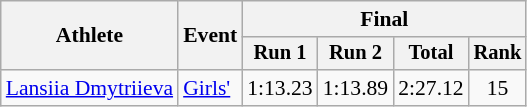<table class="wikitable" style="font-size:90%">
<tr>
<th rowspan="2">Athlete</th>
<th rowspan="2">Event</th>
<th colspan="4">Final</th>
</tr>
<tr style="font-size:95%">
<th>Run 1</th>
<th>Run 2</th>
<th>Total</th>
<th>Rank</th>
</tr>
<tr>
<td><a href='#'>Lansiia Dmytriieva</a></td>
<td><a href='#'>Girls'</a></td>
<td align="center">1:13.23</td>
<td align="center">1:13.89</td>
<td align="center">2:27.12</td>
<td align="center">15</td>
</tr>
</table>
